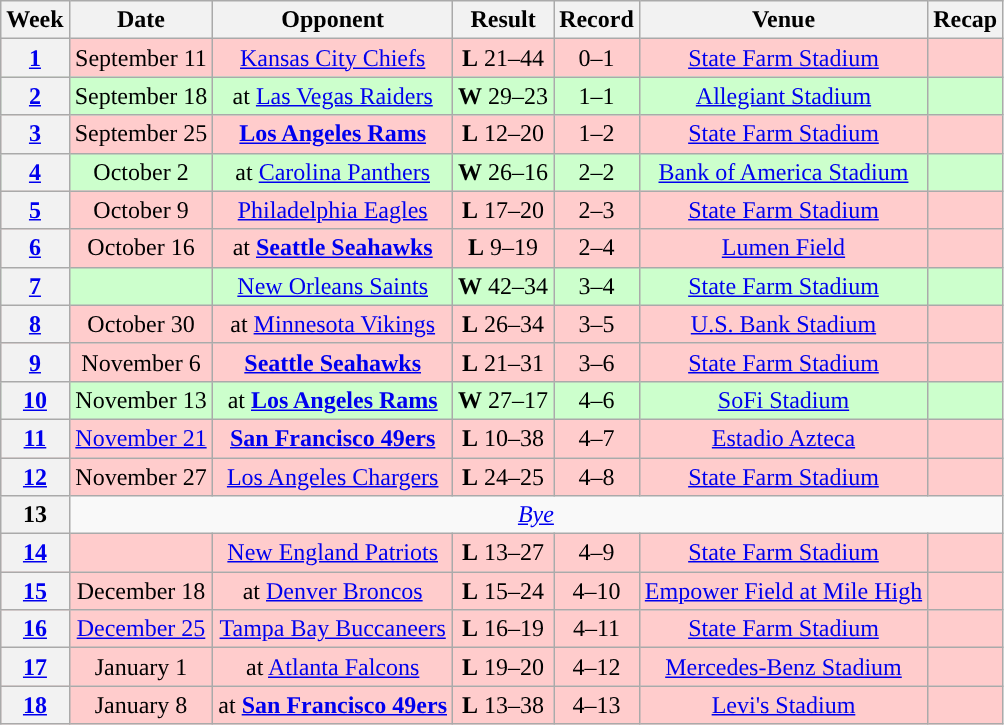<table class="wikitable" style="text-align:center">
<tr>
<th>Week</th>
<th>Date</th>
<th>Opponent</th>
<th>Result</th>
<th>Record</th>
<th>Venue</th>
<th>Recap</th>
</tr>
<tr style="background:#fcc">
<th><a href='#'>1</a></th>
<td>September 11</td>
<td><a href='#'>Kansas City Chiefs</a></td>
<td><strong>L</strong> 21–44</td>
<td>0–1</td>
<td><a href='#'>State Farm Stadium</a></td>
<td></td>
</tr>
<tr style="background:#cfc">
<th><a href='#'>2</a></th>
<td>September 18</td>
<td>at <a href='#'>Las Vegas Raiders</a></td>
<td><strong>W</strong> 29–23 </td>
<td>1–1</td>
<td><a href='#'>Allegiant Stadium</a></td>
<td></td>
</tr>
<tr style="background:#fcc">
<th><a href='#'>3</a></th>
<td>September 25</td>
<td><strong><a href='#'>Los Angeles Rams</a></strong></td>
<td><strong>L</strong> 12–20</td>
<td>1–2</td>
<td><a href='#'>State Farm Stadium</a></td>
<td></td>
</tr>
<tr style="background:#cfc">
<th><a href='#'>4</a></th>
<td>October 2</td>
<td>at <a href='#'>Carolina Panthers</a></td>
<td><strong>W</strong> 26–16</td>
<td>2–2</td>
<td><a href='#'>Bank of America Stadium</a></td>
<td></td>
</tr>
<tr style="background:#fcc">
<th><a href='#'>5</a></th>
<td>October 9</td>
<td><a href='#'>Philadelphia Eagles</a></td>
<td><strong>L</strong> 17–20</td>
<td>2–3</td>
<td><a href='#'>State Farm Stadium</a></td>
<td></td>
</tr>
<tr style="background:#fcc">
<th><a href='#'>6</a></th>
<td>October 16</td>
<td>at <strong><a href='#'>Seattle Seahawks</a></strong></td>
<td><strong>L</strong> 9–19</td>
<td>2–4</td>
<td><a href='#'>Lumen Field</a></td>
<td></td>
</tr>
<tr style="background:#cfc">
<th><a href='#'>7</a></th>
<td></td>
<td><a href='#'>New Orleans Saints</a></td>
<td><strong>W</strong> 42–34</td>
<td>3–4</td>
<td><a href='#'>State Farm Stadium</a></td>
<td></td>
</tr>
<tr style="background:#fcc">
<th><a href='#'>8</a></th>
<td>October 30</td>
<td>at <a href='#'>Minnesota Vikings</a></td>
<td><strong>L</strong> 26–34</td>
<td>3–5</td>
<td><a href='#'>U.S. Bank Stadium</a></td>
<td></td>
</tr>
<tr style="background:#fcc">
<th><a href='#'>9</a></th>
<td>November 6</td>
<td><strong><a href='#'>Seattle Seahawks</a></strong></td>
<td><strong>L</strong> 21–31</td>
<td>3–6</td>
<td><a href='#'>State Farm Stadium</a></td>
<td></td>
</tr>
<tr style="background:#cfc">
<th><a href='#'>10</a></th>
<td>November 13</td>
<td>at <strong><a href='#'>Los Angeles Rams</a></strong></td>
<td><strong>W</strong> 27–17</td>
<td>4–6</td>
<td><a href='#'>SoFi Stadium</a></td>
<td></td>
</tr>
<tr style="background:#fcc">
<th><a href='#'>11</a></th>
<td><a href='#'>November 21</a></td>
<td><strong><a href='#'>San Francisco 49ers</a></strong></td>
<td><strong>L</strong> 10–38</td>
<td>4–7</td>
<td> <a href='#'>Estadio Azteca</a> </td>
<td></td>
</tr>
<tr style="background:#fcc">
<th><a href='#'>12</a></th>
<td>November 27</td>
<td><a href='#'>Los Angeles Chargers</a></td>
<td><strong>L</strong> 24–25</td>
<td>4–8</td>
<td><a href='#'>State Farm Stadium</a></td>
<td></td>
</tr>
<tr>
<th>13</th>
<td colspan="6"><em><a href='#'>Bye</a></em></td>
</tr>
<tr style="background:#fcc">
<th><a href='#'>14</a></th>
<td></td>
<td><a href='#'>New England Patriots</a></td>
<td><strong>L</strong> 13–27</td>
<td>4–9</td>
<td><a href='#'>State Farm Stadium</a></td>
<td></td>
</tr>
<tr style="background:#fcc">
<th><a href='#'>15</a></th>
<td>December 18</td>
<td>at <a href='#'>Denver Broncos</a></td>
<td><strong>L</strong> 15–24</td>
<td>4–10</td>
<td><a href='#'>Empower Field at Mile High</a></td>
<td></td>
</tr>
<tr style="background:#fcc">
<th><a href='#'>16</a></th>
<td><a href='#'>December 25</a></td>
<td><a href='#'>Tampa Bay Buccaneers</a></td>
<td><strong>L</strong> 16–19 </td>
<td>4–11</td>
<td><a href='#'>State Farm Stadium</a></td>
<td></td>
</tr>
<tr style="background:#fcc">
<th><a href='#'>17</a></th>
<td>January 1</td>
<td>at <a href='#'>Atlanta Falcons</a></td>
<td><strong>L</strong> 19–20</td>
<td>4–12</td>
<td><a href='#'>Mercedes-Benz Stadium</a></td>
<td></td>
</tr>
<tr style="background:#fcc">
<th><a href='#'>18</a></th>
<td>January 8</td>
<td>at <strong><a href='#'>San Francisco 49ers</a></strong></td>
<td><strong>L</strong> 13–38</td>
<td>4–13</td>
<td><a href='#'>Levi's Stadium</a></td>
<td></td>
</tr>
</table>
